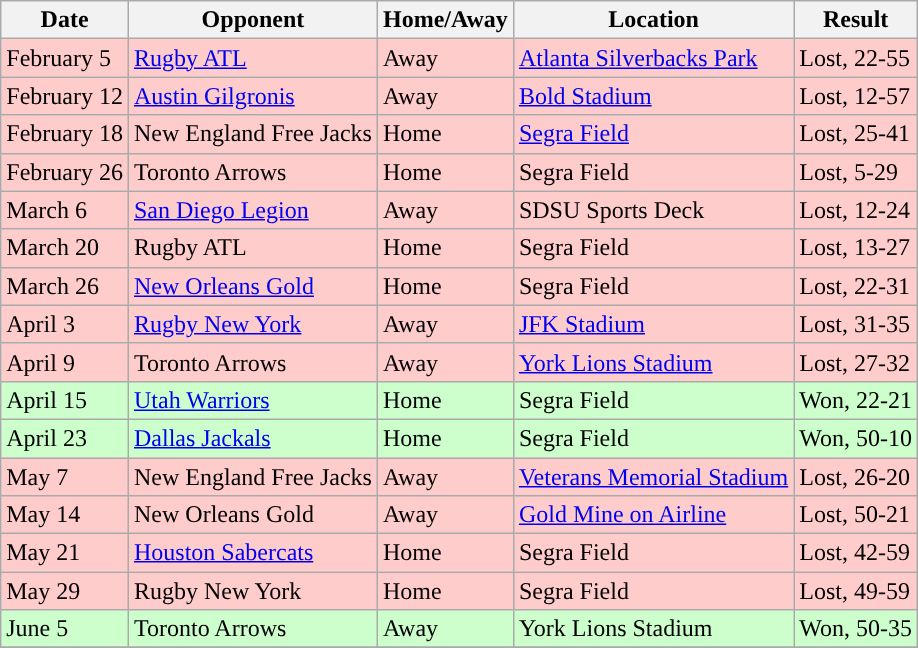<table class="wikitable">
<tr>
<th>Date</th>
<th>Opponent</th>
<th>Home/Away</th>
<th>Location</th>
<th>Result</th>
</tr>
<tr bgcolor="#FFCCCC">
<td>February 5</td>
<td><a href='#'>Rugby ATL</a></td>
<td>Away</td>
<td><a href='#'>Atlanta Silverbacks Park</a></td>
<td>Lost, 22-55</td>
</tr>
<tr bgcolor="#FFCCCC">
<td>February 12</td>
<td><a href='#'>Austin Gilgronis</a></td>
<td>Away</td>
<td><a href='#'>Bold Stadium</a></td>
<td>Lost, 12-57</td>
</tr>
<tr bgcolor="#FFCCCC">
<td>February 18</td>
<td>New England Free Jacks</td>
<td>Home</td>
<td><a href='#'>Segra Field</a></td>
<td>Lost, 25-41</td>
</tr>
<tr bgcolor="#FFCCCC">
<td>February 26</td>
<td>Toronto Arrows</td>
<td>Home</td>
<td>Segra Field</td>
<td>Lost, 5-29</td>
</tr>
<tr bgcolor="#FFCCCC">
<td>March 6</td>
<td><a href='#'>San Diego Legion</a></td>
<td>Away</td>
<td>SDSU Sports Deck</td>
<td>Lost, 12-24</td>
</tr>
<tr bgcolor="#FFCCCC">
<td>March 20</td>
<td>Rugby ATL</td>
<td>Home</td>
<td>Segra Field</td>
<td>Lost, 13-27</td>
</tr>
<tr bgcolor="#FFCCCC">
<td>March 26</td>
<td><a href='#'>New Orleans Gold</a></td>
<td>Home</td>
<td>Segra Field</td>
<td>Lost, 22-31</td>
</tr>
<tr bgcolor="#FFCCCC">
<td>April 3</td>
<td><a href='#'>Rugby New York</a></td>
<td>Away</td>
<td><a href='#'>JFK Stadium</a></td>
<td>Lost, 31-35</td>
</tr>
<tr bgcolor="#FFCCCC">
<td>April 9</td>
<td>Toronto Arrows</td>
<td>Away</td>
<td><a href='#'>York Lions Stadium</a></td>
<td>Lost, 27-32</td>
</tr>
<tr bgcolor="CCFFCC">
<td>April 15</td>
<td><a href='#'>Utah Warriors</a></td>
<td>Home</td>
<td>Segra Field</td>
<td>Won, 22-21</td>
</tr>
<tr bgcolor="CCFFCC">
<td>April 23</td>
<td><a href='#'>Dallas Jackals</a></td>
<td>Home</td>
<td>Segra Field</td>
<td>Won, 50-10</td>
</tr>
<tr bgcolor="#FFCCCC">
<td>May 7</td>
<td>New England Free Jacks</td>
<td>Away</td>
<td><a href='#'>Veterans Memorial Stadium</a></td>
<td>Lost, 26-20</td>
</tr>
<tr bgcolor="#FFCCCC">
<td>May 14</td>
<td>New Orleans Gold</td>
<td>Away</td>
<td><a href='#'>Gold Mine on Airline</a></td>
<td>Lost, 50-21</td>
</tr>
<tr bgcolor="#FFCCCC">
<td>May 21</td>
<td><a href='#'>Houston Sabercats</a></td>
<td>Home</td>
<td>Segra Field</td>
<td>Lost, 42-59</td>
</tr>
<tr bgcolor="#FFCCCC">
<td>May 29</td>
<td>Rugby New York</td>
<td>Home</td>
<td>Segra Field</td>
<td>Lost, 49-59</td>
</tr>
<tr bgcolor="CCFFCC">
<td>June 5</td>
<td>Toronto Arrows</td>
<td>Away</td>
<td>York Lions Stadium</td>
<td>Won, 50-35</td>
</tr>
<tr>
</tr>
</table>
